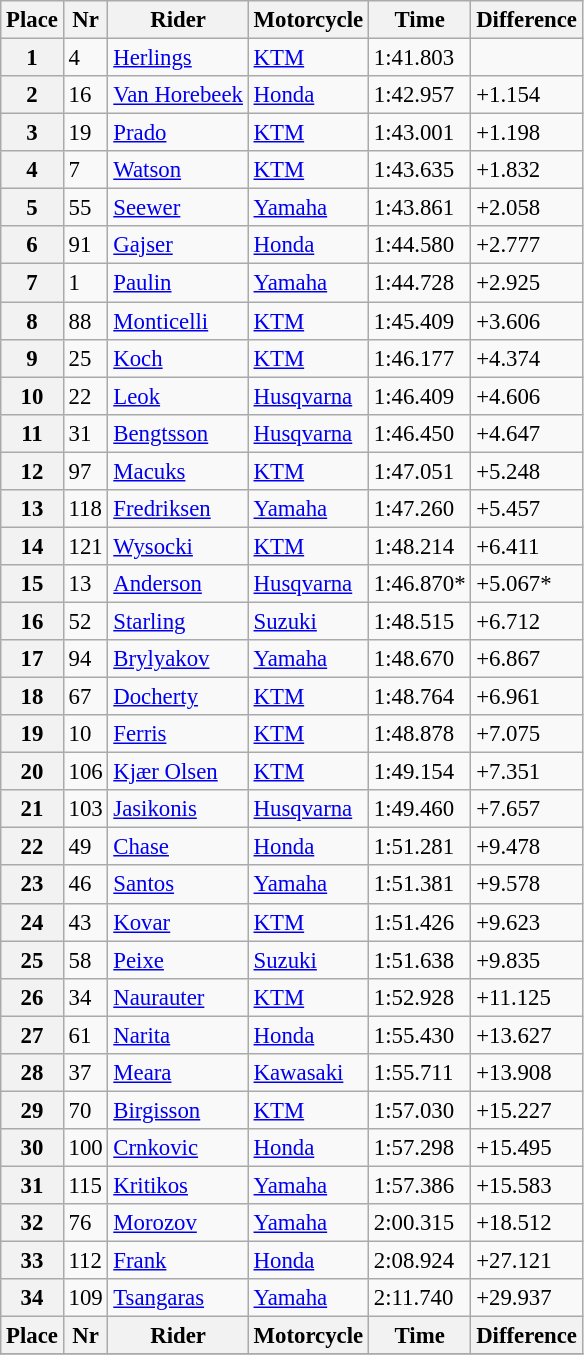<table class="wikitable" style="font-size: 95%">
<tr>
<th>Place</th>
<th>Nr</th>
<th>Rider</th>
<th>Motorcycle</th>
<th>Time</th>
<th>Difference</th>
</tr>
<tr>
<th>1</th>
<td>4</td>
<td> <a href='#'>Herlings</a></td>
<td><a href='#'>KTM</a></td>
<td>1:41.803</td>
<td></td>
</tr>
<tr>
<th>2</th>
<td>16</td>
<td> <a href='#'>Van Horebeek</a></td>
<td><a href='#'>Honda</a></td>
<td>1:42.957</td>
<td>+1.154</td>
</tr>
<tr>
<th>3</th>
<td>19</td>
<td> <a href='#'>Prado</a></td>
<td><a href='#'>KTM</a></td>
<td>1:43.001</td>
<td>+1.198</td>
</tr>
<tr>
<th>4</th>
<td>7</td>
<td> <a href='#'>Watson</a></td>
<td><a href='#'>KTM</a></td>
<td>1:43.635</td>
<td>+1.832</td>
</tr>
<tr>
<th>5</th>
<td>55</td>
<td> <a href='#'>Seewer</a></td>
<td><a href='#'>Yamaha</a></td>
<td>1:43.861</td>
<td>+2.058</td>
</tr>
<tr>
<th>6</th>
<td>91</td>
<td> <a href='#'>Gajser</a></td>
<td><a href='#'>Honda</a></td>
<td>1:44.580</td>
<td>+2.777</td>
</tr>
<tr>
<th>7</th>
<td>1</td>
<td> <a href='#'>Paulin</a></td>
<td><a href='#'>Yamaha</a></td>
<td>1:44.728</td>
<td>+2.925</td>
</tr>
<tr>
<th>8</th>
<td>88</td>
<td> <a href='#'>Monticelli</a></td>
<td><a href='#'>KTM</a></td>
<td>1:45.409</td>
<td>+3.606</td>
</tr>
<tr>
<th>9</th>
<td>25</td>
<td> <a href='#'>Koch</a></td>
<td><a href='#'>KTM</a></td>
<td>1:46.177</td>
<td>+4.374</td>
</tr>
<tr>
<th>10</th>
<td>22</td>
<td> <a href='#'>Leok</a></td>
<td><a href='#'>Husqvarna</a></td>
<td>1:46.409</td>
<td>+4.606</td>
</tr>
<tr>
<th>11</th>
<td>31</td>
<td> <a href='#'>Bengtsson</a></td>
<td><a href='#'>Husqvarna</a></td>
<td>1:46.450</td>
<td>+4.647</td>
</tr>
<tr>
<th>12</th>
<td>97</td>
<td> <a href='#'>Macuks</a></td>
<td><a href='#'>KTM</a></td>
<td>1:47.051</td>
<td>+5.248</td>
</tr>
<tr>
<th>13</th>
<td>118</td>
<td> <a href='#'>Fredriksen</a></td>
<td><a href='#'>Yamaha</a></td>
<td>1:47.260</td>
<td>+5.457</td>
</tr>
<tr>
<th>14</th>
<td>121</td>
<td> <a href='#'>Wysocki</a></td>
<td><a href='#'>KTM</a></td>
<td>1:48.214</td>
<td>+6.411</td>
</tr>
<tr>
<th>15</th>
<td>13</td>
<td> <a href='#'>Anderson</a></td>
<td><a href='#'>Husqvarna</a></td>
<td>1:46.870*</td>
<td>+5.067*</td>
</tr>
<tr>
<th>16</th>
<td>52</td>
<td> <a href='#'>Starling</a></td>
<td><a href='#'>Suzuki</a></td>
<td>1:48.515</td>
<td>+6.712</td>
</tr>
<tr>
<th>17</th>
<td>94</td>
<td> <a href='#'>Brylyakov</a></td>
<td><a href='#'>Yamaha</a></td>
<td>1:48.670</td>
<td>+6.867</td>
</tr>
<tr>
<th>18</th>
<td>67</td>
<td> <a href='#'>Docherty</a></td>
<td><a href='#'>KTM</a></td>
<td>1:48.764</td>
<td>+6.961</td>
</tr>
<tr>
<th>19</th>
<td>10</td>
<td> <a href='#'>Ferris</a></td>
<td><a href='#'>KTM</a></td>
<td>1:48.878</td>
<td>+7.075</td>
</tr>
<tr>
<th>20</th>
<td>106</td>
<td> <a href='#'>Kjær Olsen</a></td>
<td><a href='#'>KTM</a></td>
<td>1:49.154</td>
<td>+7.351</td>
</tr>
<tr>
<th>21</th>
<td>103</td>
<td> <a href='#'>Jasikonis</a></td>
<td><a href='#'>Husqvarna</a></td>
<td>1:49.460</td>
<td>+7.657</td>
</tr>
<tr>
<th>22</th>
<td>49</td>
<td> <a href='#'>Chase</a></td>
<td><a href='#'>Honda</a></td>
<td>1:51.281</td>
<td>+9.478</td>
</tr>
<tr>
<th>23</th>
<td>46</td>
<td> <a href='#'>Santos</a></td>
<td><a href='#'>Yamaha</a></td>
<td>1:51.381</td>
<td>+9.578</td>
</tr>
<tr>
<th>24</th>
<td>43</td>
<td> <a href='#'>Kovar</a></td>
<td><a href='#'>KTM</a></td>
<td>1:51.426</td>
<td>+9.623</td>
</tr>
<tr>
<th>25</th>
<td>58</td>
<td> <a href='#'>Peixe</a></td>
<td><a href='#'>Suzuki</a></td>
<td>1:51.638</td>
<td>+9.835</td>
</tr>
<tr>
<th>26</th>
<td>34</td>
<td> <a href='#'>Naurauter</a></td>
<td><a href='#'>KTM</a></td>
<td>1:52.928</td>
<td>+11.125</td>
</tr>
<tr>
<th>27</th>
<td>61</td>
<td> <a href='#'>Narita</a></td>
<td><a href='#'>Honda</a></td>
<td>1:55.430</td>
<td>+13.627</td>
</tr>
<tr>
<th>28</th>
<td>37</td>
<td> <a href='#'>Meara</a></td>
<td><a href='#'>Kawasaki</a></td>
<td>1:55.711</td>
<td>+13.908</td>
</tr>
<tr>
<th>29</th>
<td>70</td>
<td> <a href='#'>Birgisson</a></td>
<td><a href='#'>KTM</a></td>
<td>1:57.030</td>
<td>+15.227</td>
</tr>
<tr>
<th>30</th>
<td>100</td>
<td> <a href='#'>Crnkovic</a></td>
<td><a href='#'>Honda</a></td>
<td>1:57.298</td>
<td>+15.495</td>
</tr>
<tr>
<th>31</th>
<td>115</td>
<td> <a href='#'>Kritikos</a></td>
<td><a href='#'>Yamaha</a></td>
<td>1:57.386</td>
<td>+15.583</td>
</tr>
<tr>
<th>32</th>
<td>76</td>
<td> <a href='#'>Morozov</a></td>
<td><a href='#'>Yamaha</a></td>
<td>2:00.315</td>
<td>+18.512</td>
</tr>
<tr>
<th>33</th>
<td>112</td>
<td> <a href='#'>Frank</a></td>
<td><a href='#'>Honda</a></td>
<td>2:08.924</td>
<td>+27.121</td>
</tr>
<tr>
<th>34</th>
<td>109</td>
<td> <a href='#'>Tsangaras</a></td>
<td><a href='#'>Yamaha</a></td>
<td>2:11.740</td>
<td>+29.937</td>
</tr>
<tr>
<th>Place</th>
<th>Nr</th>
<th>Rider</th>
<th>Motorcycle</th>
<th>Time</th>
<th>Difference</th>
</tr>
<tr>
</tr>
</table>
